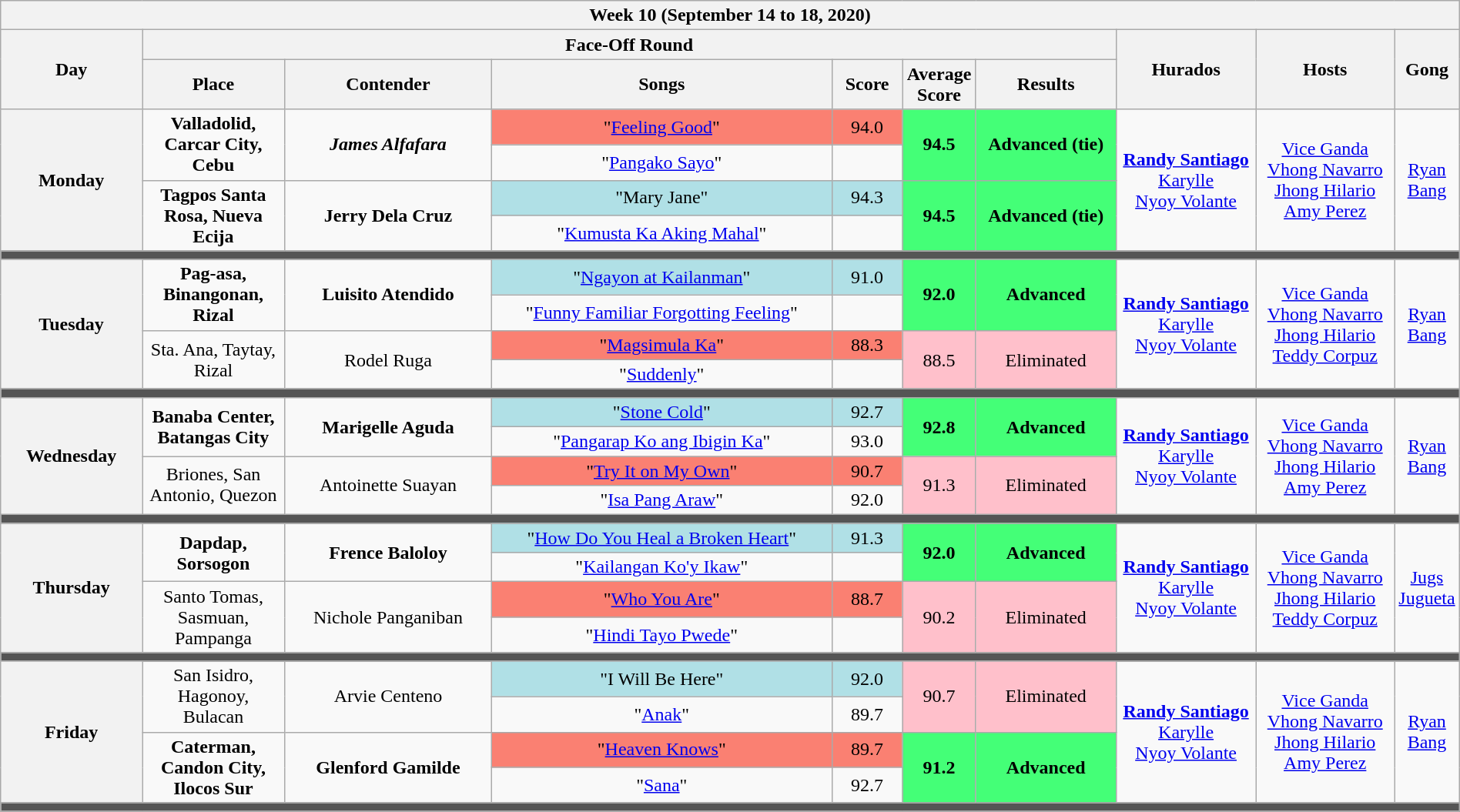<table class="wikitable mw-collapsible mw-collapsed"" style="text-align:center; width:100%">
<tr>
<th colspan="10">Week 10 (September 14 to 18, 2020)</th>
</tr>
<tr>
<th rowspan="2" width="10%">Day</th>
<th colspan="6">Face-Off Round</th>
<th rowspan="2" width="10%">Hurados</th>
<th rowspan="2" width="10%">Hosts</th>
<th rowspan="2" width="05%">Gong</th>
</tr>
<tr>
<th width="10%">Place</th>
<th width="15%">Contender</th>
<th width="25%">Songs</th>
<th width="05%">Score</th>
<th width="05%">Average Score</th>
<th width="10%">Results</th>
</tr>
<tr>
<th rowspan="4">Monday<br><small></small></th>
<td rowspan="2" style="background:__;"><strong>Valladolid, Carcar City, Cebu</strong></td>
<td rowspan="2" style="background:__;"><strong><em>James Alfafara</em></strong></td>
<td style="background:#FA8072;">"<a href='#'>Feeling Good</a>"</td>
<td style="background:#FA8072;">94.0</td>
<td rowspan="2" style="background:#44ff77;"><strong>94.5</strong></td>
<td rowspan="2" style="background:#44ff77;"><strong>Advanced (tie)</strong></td>
<td rowspan="4"><strong><a href='#'>Randy Santiago</a></strong><br> <a href='#'>Karylle</a> <br> <a href='#'>Nyoy Volante</a></td>
<td rowspan="4"><a href='#'>Vice Ganda</a><br><a href='#'>Vhong Navarro</a><br><a href='#'>Jhong Hilario</a><br><a href='#'>Amy Perez</a></td>
<td rowspan="4"><a href='#'>Ryan Bang</a></td>
</tr>
<tr>
<td>"<a href='#'>Pangako Sayo</a>"</td>
<td></td>
</tr>
<tr>
<td rowspan="2" style="background:#;"><strong>Tagpos Santa Rosa, Nueva Ecija</strong></td>
<td rowspan="2" style="background:#;"><strong>Jerry Dela Cruz</strong></td>
<td style="background:#B0E0E6;">"Mary Jane"</td>
<td style="background:#B0E0E6;">94.3</td>
<td rowspan="2" style="background:#44ff77;"><strong>94.5</strong></td>
<td rowspan="2" style="background:#44ff77;"><strong>Advanced (tie)</strong></td>
</tr>
<tr>
<td>"<a href='#'>Kumusta Ka Aking Mahal</a>"</td>
<td></td>
</tr>
<tr>
<th colspan="10" style="background:#555;"></th>
</tr>
<tr>
<th rowspan="4">Tuesday<br><small></small></th>
<td rowspan="2" style="background:__;"><strong>Pag-asa, Binangonan, Rizal</strong></td>
<td rowspan="2" style="background:__;"><strong>Luisito Atendido</strong></td>
<td style="background:#B0E0E6;">"<a href='#'>Ngayon at Kailanman</a>"</td>
<td style="background:#B0E0E6;">91.0</td>
<td rowspan="2" style="background:#44ff77;"><strong>92.0</strong></td>
<td rowspan="2" style="background:#44ff77;"><strong>Advanced</strong></td>
<td rowspan="4"><strong><a href='#'>Randy Santiago</a></strong><br> <a href='#'>Karylle</a> <br> <a href='#'>Nyoy Volante</a></td>
<td rowspan="4"><a href='#'>Vice Ganda</a><br><a href='#'>Vhong Navarro</a><br><a href='#'>Jhong Hilario</a><br><a href='#'>Teddy Corpuz</a></td>
<td rowspan="4"><a href='#'>Ryan Bang</a></td>
</tr>
<tr>
<td>"<a href='#'>Funny Familiar Forgotting Feeling</a>"</td>
<td></td>
</tr>
<tr>
<td rowspan="2" style="background:#;">Sta. Ana, Taytay, Rizal</td>
<td rowspan="2" style="background:#;">Rodel Ruga</td>
<td style="background:#FA8072;">"<a href='#'>Magsimula Ka</a>"</td>
<td style="background:#FA8072;">88.3</td>
<td rowspan="2" style="background:pink;">88.5</td>
<td rowspan="2" style="background:pink;">Eliminated</td>
</tr>
<tr>
<td>"<a href='#'>Suddenly</a>"</td>
<td></td>
</tr>
<tr>
<th colspan="10" style="background:#555;"></th>
</tr>
<tr>
<th rowspan="4">Wednesday<br><small></small></th>
<td rowspan="2" style="background:__;"><strong>Banaba Center, Batangas City</strong></td>
<td rowspan="2" style="background:__;"><strong>Marigelle Aguda</strong></td>
<td style="background:#B0E0E6;">"<a href='#'>Stone Cold</a>"</td>
<td style="background:#B0E0E6;">92.7</td>
<td rowspan="2" style="background:#44ff77;"><strong>92.8</strong></td>
<td rowspan="2" style="background:#44ff77;"><strong>Advanced</strong></td>
<td rowspan="4"><strong><a href='#'>Randy Santiago</a></strong><br> <a href='#'>Karylle</a> <br> <a href='#'>Nyoy Volante</a></td>
<td rowspan="4"><a href='#'>Vice Ganda</a><br><a href='#'>Vhong Navarro</a><br><a href='#'>Jhong Hilario</a><br><a href='#'>Amy Perez</a></td>
<td rowspan="4"><a href='#'>Ryan Bang</a></td>
</tr>
<tr>
<td>"<a href='#'>Pangarap Ko ang Ibigin Ka</a>"</td>
<td>93.0</td>
</tr>
<tr>
<td rowspan="2" style="background:#;">Briones, San Antonio, Quezon</td>
<td rowspan="2" style="background:#;">Antoinette Suayan</td>
<td style="background:#FA8072;">"<a href='#'>Try It on My Own</a>"</td>
<td style="background:#FA8072;">90.7</td>
<td rowspan="2" style="background:pink;">91.3</td>
<td rowspan="2" style="background:pink;">Eliminated</td>
</tr>
<tr>
<td>"<a href='#'>Isa Pang Araw</a>"</td>
<td>92.0</td>
</tr>
<tr>
<th colspan="10" style="background:#555;"></th>
</tr>
<tr>
<th rowspan="4">Thursday<br><small></small></th>
<td rowspan="2" style="background:__;"><strong>Dapdap, Sorsogon</strong></td>
<td rowspan="2" style="background:__;"><strong>Frence Baloloy</strong></td>
<td style="background:#B0E0E6;">"<a href='#'>How Do You Heal a Broken Heart</a>"</td>
<td style="background:#B0E0E6;">91.3</td>
<td rowspan="2" style="background:#44ff77;"><strong>92.0</strong></td>
<td rowspan="2" style="background:#44ff77;"><strong>Advanced</strong></td>
<td rowspan="4"><strong><a href='#'>Randy Santiago</a></strong><br> <a href='#'>Karylle</a> <br> <a href='#'>Nyoy Volante</a></td>
<td rowspan="4"><a href='#'>Vice Ganda</a><br><a href='#'>Vhong Navarro</a><br><a href='#'>Jhong Hilario</a><br><a href='#'>Teddy Corpuz</a></td>
<td rowspan="4"><a href='#'>Jugs Jugueta</a></td>
</tr>
<tr>
<td>"<a href='#'>Kailangan Ko'y Ikaw</a>"</td>
<td></td>
</tr>
<tr>
<td rowspan="2" style="background:#;">Santo Tomas, Sasmuan, Pampanga</td>
<td rowspan="2" style="background:#;">Nichole Panganiban</td>
<td style="background:#FA8072;">"<a href='#'>Who You Are</a>"</td>
<td style="background:#FA8072;">88.7</td>
<td rowspan="2" style="background:pink;">90.2</td>
<td rowspan="2" style="background:pink;">Eliminated</td>
</tr>
<tr>
<td>"<a href='#'>Hindi Tayo Pwede</a>"</td>
<td></td>
</tr>
<tr>
<th colspan="10" style="background:#555;"></th>
</tr>
<tr>
<th rowspan="4">Friday<br><small></small></th>
<td rowspan="2" style="background:__;">San Isidro, Hagonoy, Bulacan</td>
<td rowspan="2" style="background:__;">Arvie Centeno</td>
<td style="background:#B0E0E6;">"I Will Be Here"</td>
<td style="background:#B0E0E6;">92.0</td>
<td rowspan="2" style="background:pink;">90.7</td>
<td rowspan="2" style="background:pink;">Eliminated</td>
<td rowspan="4"><strong><a href='#'>Randy Santiago</a></strong><br> <a href='#'>Karylle</a> <br> <a href='#'>Nyoy Volante</a></td>
<td rowspan="4"><a href='#'>Vice Ganda</a><br><a href='#'>Vhong Navarro</a><br><a href='#'>Jhong Hilario</a><br><a href='#'>Amy Perez</a></td>
<td rowspan="4"><a href='#'>Ryan Bang</a></td>
</tr>
<tr>
<td>"<a href='#'>Anak</a>"</td>
<td>89.7</td>
</tr>
<tr>
<td rowspan="2" style="background:#;"><strong>Caterman, Candon City, Ilocos Sur</strong></td>
<td rowspan="2" style="background:#;"><strong>Glenford Gamilde</strong></td>
<td style="background:#FA8072;">"<a href='#'>Heaven Knows</a>"</td>
<td style="background:#FA8072;">89.7</td>
<td rowspan="2" style="background:#44ff77;"><strong>91.2</strong></td>
<td rowspan="2" style="background:#44ff77;"><strong>Advanced</strong></td>
</tr>
<tr>
<td>"<a href='#'>Sana</a>"</td>
<td>92.7</td>
</tr>
<tr>
<th colspan="10" style="background:#555;"></th>
</tr>
<tr>
</tr>
</table>
